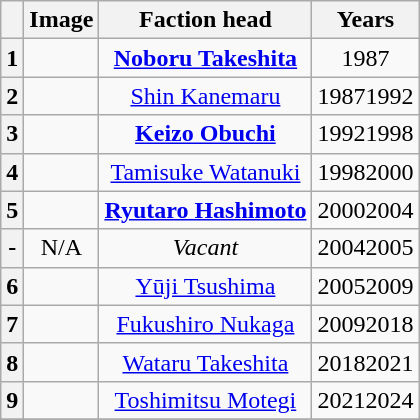<table class="wikitable" style="text-align:center">
<tr>
<th></th>
<th>Image</th>
<th>Faction head</th>
<th>Years</th>
</tr>
<tr>
<th><strong>1</strong></th>
<td></td>
<td><strong><a href='#'>Noboru Takeshita</a></strong></td>
<td>1987</td>
</tr>
<tr>
<th><strong>2</strong></th>
<td></td>
<td><a href='#'>Shin Kanemaru</a></td>
<td>19871992</td>
</tr>
<tr>
<th><strong>3</strong></th>
<td></td>
<td><strong><a href='#'>Keizo Obuchi</a></strong></td>
<td>19921998</td>
</tr>
<tr>
<th><strong>4</strong></th>
<td></td>
<td><a href='#'>Tamisuke Watanuki</a></td>
<td>19982000</td>
</tr>
<tr>
<th><strong>5</strong></th>
<td></td>
<td><strong><a href='#'>Ryutaro Hashimoto</a></strong></td>
<td>20002004</td>
</tr>
<tr>
<th><strong>-</strong></th>
<td>N/A</td>
<td><em>Vacant</em></td>
<td>20042005</td>
</tr>
<tr>
<th><strong>6</strong></th>
<td></td>
<td><a href='#'>Yūji Tsushima</a></td>
<td>20052009</td>
</tr>
<tr>
<th><strong>7</strong></th>
<td></td>
<td><a href='#'>Fukushiro Nukaga</a></td>
<td>20092018</td>
</tr>
<tr>
<th><strong>8</strong></th>
<td></td>
<td><a href='#'>Wataru Takeshita</a></td>
<td>20182021</td>
</tr>
<tr>
<th><strong>9</strong></th>
<td></td>
<td><a href='#'>Toshimitsu Motegi</a></td>
<td>20212024</td>
</tr>
<tr>
</tr>
</table>
